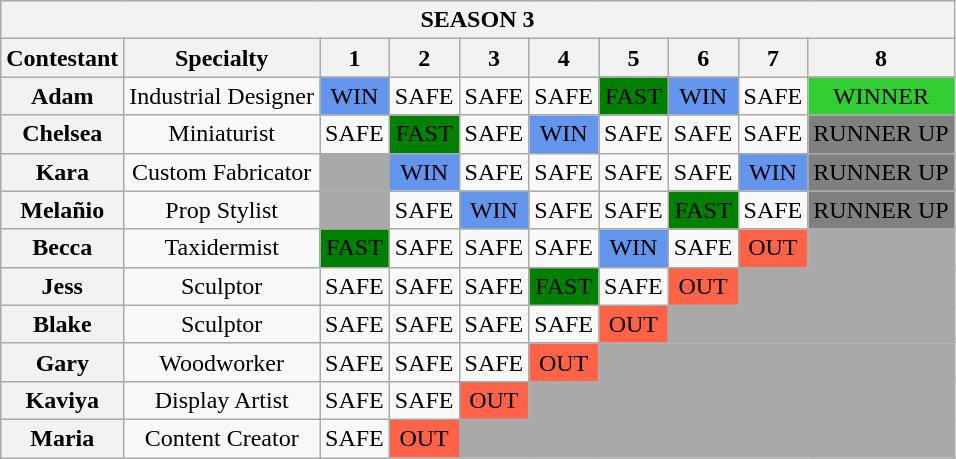<table class="wikitable" style="text-align:center">
<tr>
<th colspan="10">SEASON 3</th>
</tr>
<tr>
<th>Contestant</th>
<th>Specialty</th>
<th>1</th>
<th>2</th>
<th>3</th>
<th>4</th>
<th>5</th>
<th>6</th>
<th>7</th>
<th>8</th>
</tr>
<tr>
<th>Adam</th>
<td>Industrial Designer</td>
<td style="background:cornflowerblue;">WIN</td>
<td>SAFE</td>
<td>SAFE</td>
<td>SAFE</td>
<td style="background:green;">FAST</td>
<td style="background:cornflowerblue;">WIN</td>
<td>SAFE</td>
<td style="background:limegreen;">WINNER</td>
</tr>
<tr>
<th>Chelsea</th>
<td>Miniaturist</td>
<td>SAFE</td>
<td style="background:green;">FAST</td>
<td>SAFE</td>
<td style="background:cornflowerblue;">WIN</td>
<td>SAFE</td>
<td>SAFE</td>
<td>SAFE</td>
<td style="background:grey;">RUNNER UP</td>
</tr>
<tr>
<th>Kara</th>
<td>Custom Fabricator</td>
<td style="background:darkgrey;"></td>
<td style="background:cornflowerblue;">WIN</td>
<td>SAFE</td>
<td>SAFE</td>
<td>SAFE</td>
<td>SAFE</td>
<td style="background:cornflowerblue;">WIN</td>
<td style="background:grey;">RUNNER UP</td>
</tr>
<tr>
<th>Melañio</th>
<td>Prop Stylist</td>
<td style="background:darkgrey;"></td>
<td>SAFE</td>
<td style="background:cornflowerblue;">WIN</td>
<td>SAFE</td>
<td>SAFE</td>
<td style="background:green;">FAST</td>
<td>SAFE</td>
<td style="background:grey;">RUNNER UP</td>
</tr>
<tr>
<th>Becca</th>
<td>Taxidermist</td>
<td style="background:green;">FAST</td>
<td>SAFE</td>
<td>SAFE</td>
<td>SAFE</td>
<td style="background:cornflowerblue;">WIN</td>
<td>SAFE</td>
<td style="background:tomato;">OUT</td>
<td colspan="1" style="background:darkgrey;"></td>
</tr>
<tr>
<th>Jess</th>
<td>Sculptor</td>
<td>SAFE</td>
<td>SAFE</td>
<td>SAFE</td>
<td style="background:green;">FAST</td>
<td>SAFE</td>
<td style="background:tomato;">OUT</td>
<td colspan="2" style="background:darkgrey;"></td>
</tr>
<tr>
<th>Blake</th>
<td>Sculptor</td>
<td>SAFE</td>
<td>SAFE</td>
<td>SAFE</td>
<td>SAFE</td>
<td style="background:tomato;">OUT</td>
<td colspan="3" style="background:darkgrey;"></td>
</tr>
<tr>
<th>Gary</th>
<td>Woodworker</td>
<td>SAFE</td>
<td>SAFE</td>
<td>SAFE</td>
<td style="background:tomato;">OUT</td>
<td colspan="4" style="background:darkgrey;"></td>
</tr>
<tr>
<th>Kaviya</th>
<td>Display Artist</td>
<td>SAFE</td>
<td>SAFE</td>
<td style="background:tomato;">OUT</td>
<td colspan="5" style="background:darkgrey;"></td>
</tr>
<tr>
<th>Maria</th>
<td>Content Creator</td>
<td>SAFE</td>
<td style="background:tomato;">OUT</td>
<td colspan="6" style="background:darkgrey;"></td>
</tr>
</table>
